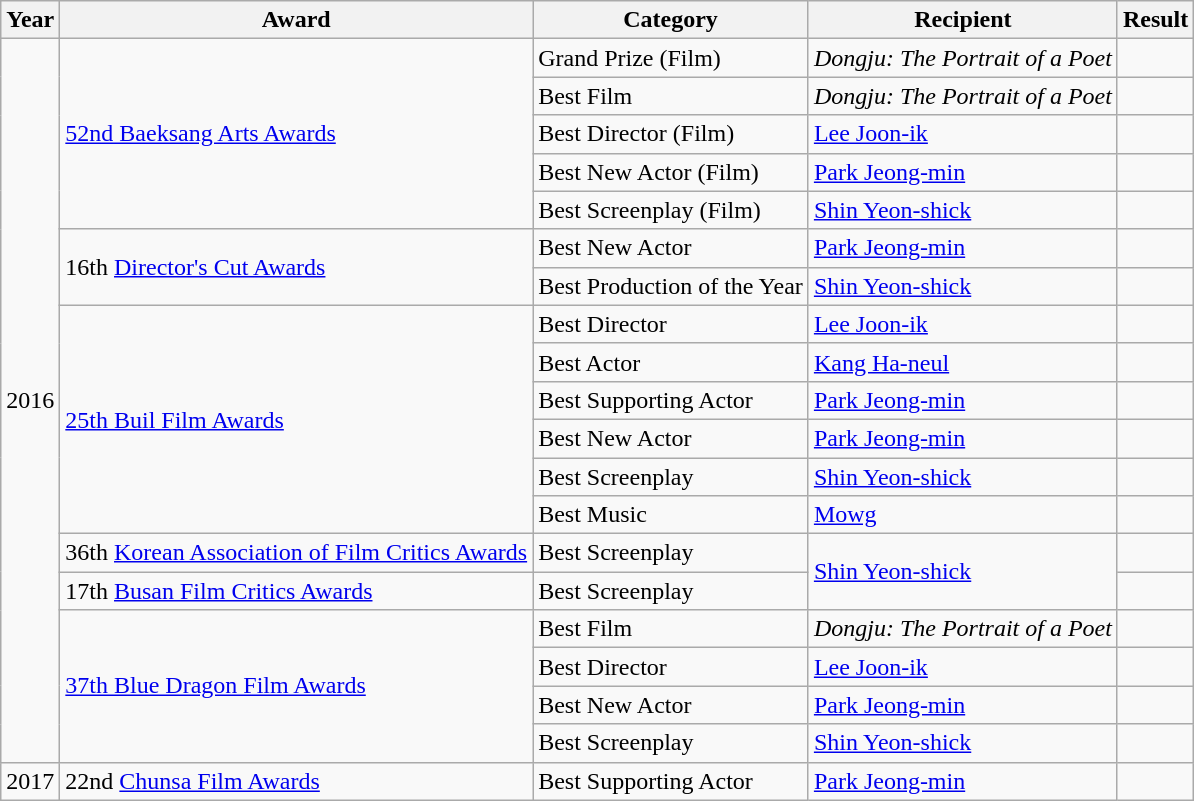<table class="wikitable sortable">
<tr>
<th>Year</th>
<th>Award</th>
<th>Category</th>
<th>Recipient</th>
<th>Result</th>
</tr>
<tr>
<td rowspan="19">2016</td>
<td rowspan=5><a href='#'>52nd Baeksang Arts Awards</a></td>
<td>Grand Prize (Film)</td>
<td><em>Dongju: The Portrait of a Poet</em></td>
<td></td>
</tr>
<tr>
<td>Best Film</td>
<td><em>Dongju: The Portrait of a Poet</em></td>
<td></td>
</tr>
<tr>
<td>Best Director (Film)</td>
<td><a href='#'>Lee Joon-ik</a></td>
<td></td>
</tr>
<tr>
<td>Best New Actor (Film)</td>
<td><a href='#'>Park Jeong-min</a></td>
<td></td>
</tr>
<tr>
<td>Best Screenplay (Film)</td>
<td><a href='#'>Shin Yeon-shick</a></td>
<td></td>
</tr>
<tr>
<td rowspan=2>16th <a href='#'>Director's Cut Awards</a></td>
<td>Best New Actor</td>
<td><a href='#'>Park Jeong-min</a></td>
<td></td>
</tr>
<tr>
<td>Best Production of the Year</td>
<td><a href='#'>Shin Yeon-shick</a></td>
<td></td>
</tr>
<tr>
<td rowspan=6><a href='#'>25th Buil Film Awards</a></td>
<td>Best Director</td>
<td><a href='#'>Lee Joon-ik</a></td>
<td></td>
</tr>
<tr>
<td>Best Actor</td>
<td><a href='#'>Kang Ha-neul</a></td>
<td></td>
</tr>
<tr>
<td>Best Supporting Actor</td>
<td><a href='#'>Park Jeong-min</a></td>
<td></td>
</tr>
<tr>
<td>Best New Actor</td>
<td><a href='#'>Park Jeong-min</a></td>
<td></td>
</tr>
<tr>
<td>Best Screenplay</td>
<td><a href='#'>Shin Yeon-shick</a></td>
<td></td>
</tr>
<tr>
<td>Best Music</td>
<td><a href='#'>Mowg</a></td>
<td></td>
</tr>
<tr>
<td>36th <a href='#'>Korean Association of Film Critics Awards</a></td>
<td>Best Screenplay</td>
<td rowspan=2><a href='#'>Shin Yeon-shick</a></td>
<td></td>
</tr>
<tr>
<td>17th <a href='#'>Busan Film Critics Awards</a></td>
<td>Best Screenplay</td>
<td></td>
</tr>
<tr>
<td rowspan="4"><a href='#'>37th Blue Dragon Film Awards</a></td>
<td>Best Film</td>
<td><em>Dongju: The Portrait of a Poet</em></td>
<td></td>
</tr>
<tr>
<td>Best Director</td>
<td><a href='#'>Lee Joon-ik</a></td>
<td></td>
</tr>
<tr>
<td>Best New Actor</td>
<td><a href='#'>Park Jeong-min</a></td>
<td></td>
</tr>
<tr>
<td>Best Screenplay</td>
<td><a href='#'>Shin Yeon-shick</a></td>
<td></td>
</tr>
<tr>
<td>2017</td>
<td>22nd <a href='#'>Chunsa Film Awards</a></td>
<td>Best Supporting Actor</td>
<td><a href='#'>Park Jeong-min</a></td>
<td></td>
</tr>
</table>
